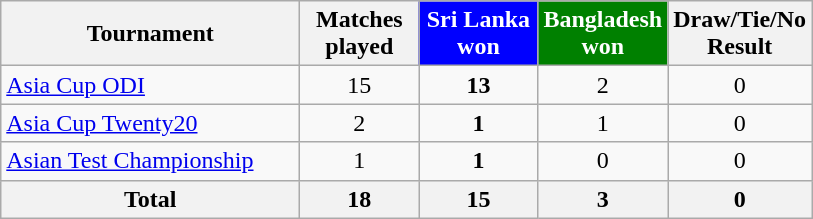<table class="wikitable" style="text-align:center">
<tr>
<th style="width:12em;">Tournament</th>
<th style="width:4.5em;">Matches played</th>
<th style="background: 	blue	;color:white; width:4.5em;">Sri Lanka won</th>
<th style="background: 	green	;color:white; width:4.5em;">Bangladesh won</th>
<th style="width:4.5em;">Draw/Tie/No Result</th>
</tr>
<tr>
<td style="text-align:left"><a href='#'>Asia Cup ODI</a></td>
<td>15</td>
<td><strong>13</strong></td>
<td>2</td>
<td>0</td>
</tr>
<tr>
<td style="text-align:left"><a href='#'>Asia Cup Twenty20</a></td>
<td>2</td>
<td><strong>1</strong></td>
<td>1</td>
<td>0</td>
</tr>
<tr>
<td style="text-align:left"><a href='#'>Asian Test Championship</a></td>
<td>1</td>
<td><strong>1</strong></td>
<td>0</td>
<td>0</td>
</tr>
<tr>
<th>Total</th>
<th>18</th>
<th>15</th>
<th>3</th>
<th>0</th>
</tr>
</table>
